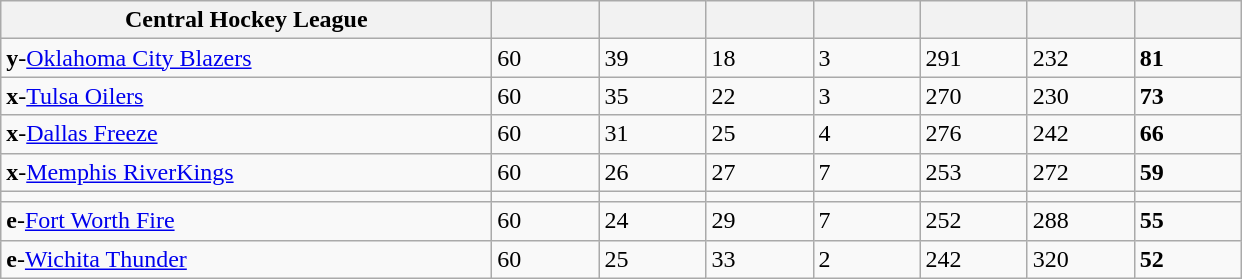<table class="wikitable sortable">
<tr>
<th style="width:20em;" class="unsortable">Central Hockey League</th>
<th style="width:4em;" class="unsortable"></th>
<th style="width:4em;"></th>
<th style="width:4em;"></th>
<th style="width:4em;"></th>
<th style="width:4em;"></th>
<th style="width:4em;"></th>
<th style="width:4em;"></th>
</tr>
<tr>
<td><strong>y</strong>-<a href='#'>Oklahoma City Blazers</a></td>
<td>60</td>
<td>39</td>
<td>18</td>
<td>3</td>
<td>291</td>
<td>232</td>
<td><strong>81</strong></td>
</tr>
<tr>
<td><strong>x</strong>-<a href='#'>Tulsa Oilers</a></td>
<td>60</td>
<td>35</td>
<td>22</td>
<td>3</td>
<td>270</td>
<td>230</td>
<td><strong>73</strong></td>
</tr>
<tr>
<td><strong>x</strong>-<a href='#'>Dallas Freeze</a></td>
<td>60</td>
<td>31</td>
<td>25</td>
<td>4</td>
<td>276</td>
<td>242</td>
<td><strong>66</strong></td>
</tr>
<tr>
<td><strong>x</strong>-<a href='#'>Memphis RiverKings</a></td>
<td>60</td>
<td>26</td>
<td>27</td>
<td>7</td>
<td>253</td>
<td>272</td>
<td><strong>59</strong></td>
</tr>
<tr>
<td></td>
<td></td>
<td></td>
<td></td>
<td></td>
<td></td>
<td></td>
<td></td>
</tr>
<tr>
<td><strong>e</strong>-<a href='#'>Fort Worth Fire</a></td>
<td>60</td>
<td>24</td>
<td>29</td>
<td>7</td>
<td>252</td>
<td>288</td>
<td><strong>55</strong></td>
</tr>
<tr>
<td><strong>e</strong>-<a href='#'>Wichita Thunder</a></td>
<td>60</td>
<td>25</td>
<td>33</td>
<td>2</td>
<td>242</td>
<td>320</td>
<td><strong>52</strong></td>
</tr>
</table>
